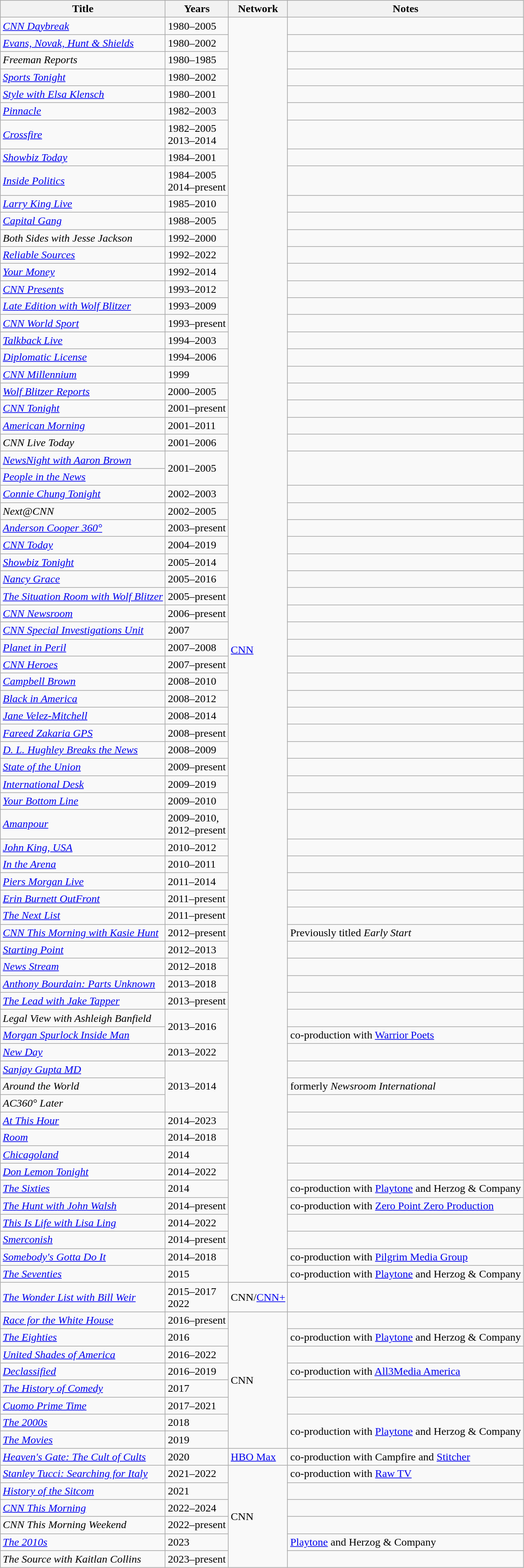<table class="wikitable sortable">
<tr>
<th>Title</th>
<th>Years</th>
<th>Network</th>
<th>Notes</th>
</tr>
<tr>
<td><em><a href='#'>CNN Daybreak</a></em></td>
<td>1980–2005</td>
<td rowspan="72"><a href='#'>CNN</a></td>
<td></td>
</tr>
<tr>
<td><em><a href='#'>Evans, Novak, Hunt & Shields</a></em></td>
<td>1980–2002</td>
<td></td>
</tr>
<tr>
<td><em>Freeman Reports</em></td>
<td>1980–1985</td>
<td></td>
</tr>
<tr>
<td><em><a href='#'>Sports Tonight</a></em></td>
<td>1980–2002</td>
<td></td>
</tr>
<tr>
<td><em><a href='#'>Style with Elsa Klensch</a></em></td>
<td>1980–2001</td>
<td></td>
</tr>
<tr>
<td><em><a href='#'>Pinnacle</a></em></td>
<td>1982–2003</td>
<td></td>
</tr>
<tr>
<td><em><a href='#'>Crossfire</a></em></td>
<td>1982–2005<br>2013–2014</td>
<td></td>
</tr>
<tr>
<td><em><a href='#'>Showbiz Today</a></em></td>
<td>1984–2001</td>
<td></td>
</tr>
<tr>
<td><em><a href='#'>Inside Politics</a></em></td>
<td>1984–2005<br>2014–present</td>
<td></td>
</tr>
<tr>
<td><em><a href='#'>Larry King Live</a></em></td>
<td>1985–2010</td>
<td></td>
</tr>
<tr>
<td><em><a href='#'>Capital Gang</a></em></td>
<td>1988–2005</td>
<td></td>
</tr>
<tr>
<td><em>Both Sides with Jesse Jackson</em></td>
<td>1992–2000</td>
<td></td>
</tr>
<tr>
<td><em><a href='#'>Reliable Sources</a></em></td>
<td>1992–2022</td>
<td></td>
</tr>
<tr>
<td><em><a href='#'>Your Money</a></em></td>
<td>1992–2014</td>
<td></td>
</tr>
<tr>
<td><em><a href='#'>CNN Presents</a></em></td>
<td>1993–2012</td>
<td></td>
</tr>
<tr>
<td><em><a href='#'>Late Edition with Wolf Blitzer</a></em></td>
<td>1993–2009</td>
<td></td>
</tr>
<tr>
<td><em><a href='#'>CNN World Sport</a></em></td>
<td>1993–present</td>
<td></td>
</tr>
<tr>
<td><em><a href='#'>Talkback Live</a></em></td>
<td>1994–2003</td>
<td></td>
</tr>
<tr>
<td><em><a href='#'>Diplomatic License</a></em></td>
<td>1994–2006</td>
<td></td>
</tr>
<tr>
<td><em><a href='#'>CNN Millennium</a></em></td>
<td>1999</td>
<td></td>
</tr>
<tr>
<td><em><a href='#'>Wolf Blitzer Reports</a></em></td>
<td>2000–2005</td>
<td></td>
</tr>
<tr>
<td><em><a href='#'>CNN Tonight</a></em></td>
<td>2001–present</td>
<td></td>
</tr>
<tr>
<td><em><a href='#'>American Morning</a></em></td>
<td>2001–2011</td>
<td></td>
</tr>
<tr>
<td><em>CNN Live Today</em></td>
<td>2001–2006</td>
<td></td>
</tr>
<tr>
<td><em><a href='#'>NewsNight with Aaron Brown</a></em></td>
<td rowspan="2">2001–2005</td>
</tr>
<tr>
<td><em><a href='#'>People in the News</a></em></td>
</tr>
<tr>
<td><em><a href='#'>Connie Chung Tonight</a></em></td>
<td>2002–2003</td>
<td></td>
</tr>
<tr>
<td><em>Next@CNN</em></td>
<td>2002–2005</td>
<td></td>
</tr>
<tr>
<td><em><a href='#'>Anderson Cooper 360°</a></em></td>
<td>2003–present</td>
<td></td>
</tr>
<tr>
<td><em><a href='#'>CNN Today</a></em></td>
<td>2004–2019</td>
<td></td>
</tr>
<tr>
<td><em><a href='#'>Showbiz Tonight</a></em></td>
<td>2005–2014</td>
<td></td>
</tr>
<tr>
<td><em><a href='#'>Nancy Grace</a></em></td>
<td>2005–2016</td>
<td></td>
</tr>
<tr>
<td><em><a href='#'>The Situation Room with Wolf Blitzer</a></em></td>
<td>2005–present</td>
<td></td>
</tr>
<tr>
<td><em><a href='#'>CNN Newsroom</a></em></td>
<td>2006–present</td>
<td></td>
</tr>
<tr>
<td><em><a href='#'>CNN Special Investigations Unit</a></em></td>
<td>2007</td>
<td></td>
</tr>
<tr>
<td><em><a href='#'>Planet in Peril</a></em></td>
<td>2007–2008</td>
<td></td>
</tr>
<tr>
<td><em><a href='#'>CNN Heroes</a></em></td>
<td>2007–present</td>
<td></td>
</tr>
<tr>
<td><em><a href='#'>Campbell Brown</a></em></td>
<td>2008–2010</td>
<td></td>
</tr>
<tr>
<td><em><a href='#'>Black in America</a></em></td>
<td>2008–2012</td>
<td></td>
</tr>
<tr>
<td><em><a href='#'>Jane Velez-Mitchell</a></em></td>
<td>2008–2014</td>
<td></td>
</tr>
<tr>
<td><em><a href='#'>Fareed Zakaria GPS</a></em></td>
<td>2008–present</td>
<td></td>
</tr>
<tr>
<td><em><a href='#'>D. L. Hughley Breaks the News</a></em></td>
<td>2008–2009</td>
<td></td>
</tr>
<tr>
<td><em><a href='#'>State of the Union</a></em></td>
<td>2009–present</td>
<td></td>
</tr>
<tr>
<td><em><a href='#'>International Desk</a></em></td>
<td>2009–2019</td>
<td></td>
</tr>
<tr>
<td><em><a href='#'>Your Bottom Line</a></em></td>
<td>2009–2010</td>
<td></td>
</tr>
<tr>
<td><em><a href='#'>Amanpour</a></em></td>
<td>2009–2010,<br>2012–present</td>
<td></td>
</tr>
<tr>
<td><em><a href='#'>John King, USA</a></em></td>
<td>2010–2012</td>
<td></td>
</tr>
<tr>
<td><em><a href='#'>In the Arena</a></em></td>
<td>2010–2011</td>
<td></td>
</tr>
<tr>
<td><em><a href='#'>Piers Morgan Live</a></em></td>
<td>2011–2014</td>
<td></td>
</tr>
<tr>
<td><em><a href='#'>Erin Burnett OutFront</a></em></td>
<td>2011–present</td>
<td></td>
</tr>
<tr>
<td><em><a href='#'>The Next List</a></em></td>
<td>2011–present</td>
<td></td>
</tr>
<tr>
<td><em><a href='#'>CNN This Morning with Kasie Hunt</a></em></td>
<td>2012–present</td>
<td>Previously titled <em>Early Start</em></td>
</tr>
<tr>
<td><em><a href='#'>Starting Point</a></em></td>
<td>2012–2013</td>
<td></td>
</tr>
<tr>
<td><em><a href='#'>News Stream</a></em></td>
<td>2012–2018</td>
<td></td>
</tr>
<tr>
<td><em><a href='#'>Anthony Bourdain: Parts Unknown</a></em></td>
<td>2013–2018</td>
<td></td>
</tr>
<tr>
<td><em><a href='#'>The Lead with Jake Tapper</a></em></td>
<td>2013–present</td>
<td></td>
</tr>
<tr>
<td><em>Legal View with Ashleigh Banfield</em></td>
<td rowspan="2">2013–2016</td>
<td></td>
</tr>
<tr>
<td><em><a href='#'>Morgan Spurlock Inside Man</a></em></td>
<td>co-production with <a href='#'>Warrior Poets</a></td>
</tr>
<tr>
<td><em><a href='#'>New Day</a></em></td>
<td>2013–2022</td>
<td></td>
</tr>
<tr>
<td><em><a href='#'>Sanjay Gupta MD</a></em></td>
<td rowspan="3">2013–2014</td>
<td></td>
</tr>
<tr>
<td><em>Around the World</em></td>
<td>formerly <em>Newsroom International</em></td>
</tr>
<tr>
<td><em>AC360° Later</em></td>
</tr>
<tr>
<td><em><a href='#'>At This Hour</a></em></td>
<td>2014–2023</td>
<td></td>
</tr>
<tr>
<td><em><a href='#'>Room</a></em></td>
<td>2014–2018</td>
<td></td>
</tr>
<tr>
<td><em><a href='#'>Chicagoland</a></em></td>
<td>2014</td>
<td></td>
</tr>
<tr>
<td><em><a href='#'>Don Lemon Tonight</a></em></td>
<td>2014–2022</td>
<td></td>
</tr>
<tr>
<td><em><a href='#'>The Sixties</a></em></td>
<td>2014</td>
<td>co-production with <a href='#'>Playtone</a> and Herzog & Company</td>
</tr>
<tr>
<td><em><a href='#'>The Hunt with John Walsh</a></em></td>
<td>2014–present</td>
<td>co-production with <a href='#'>Zero Point Zero Production</a></td>
</tr>
<tr>
<td><em><a href='#'>This Is Life with Lisa Ling</a></em></td>
<td>2014–2022</td>
<td></td>
</tr>
<tr>
<td><em><a href='#'>Smerconish</a></em></td>
<td>2014–present</td>
<td></td>
</tr>
<tr>
<td><em><a href='#'>Somebody's Gotta Do It</a></em></td>
<td>2014–2018</td>
<td>co-production with <a href='#'>Pilgrim Media Group</a></td>
</tr>
<tr>
<td><em><a href='#'>The Seventies</a></em></td>
<td>2015</td>
<td>co-production with <a href='#'>Playtone</a> and Herzog & Company</td>
</tr>
<tr>
<td><em><a href='#'>The Wonder List with Bill Weir</a></em></td>
<td>2015–2017<br>2022</td>
<td>CNN/<a href='#'>CNN+</a></td>
<td></td>
</tr>
<tr>
<td><em><a href='#'>Race for the White House</a></em></td>
<td>2016–present</td>
<td rowspan="8">CNN</td>
<td></td>
</tr>
<tr>
<td><em><a href='#'>The Eighties</a></em></td>
<td>2016</td>
<td>co-production with <a href='#'>Playtone</a> and Herzog & Company</td>
</tr>
<tr>
<td><em><a href='#'>United Shades of America</a></em></td>
<td>2016–2022</td>
<td></td>
</tr>
<tr>
<td><em><a href='#'>Declassified</a></em></td>
<td>2016–2019</td>
<td>co-production with <a href='#'>All3Media America</a></td>
</tr>
<tr>
<td><em><a href='#'>The History of Comedy</a></em></td>
<td>2017</td>
<td></td>
</tr>
<tr>
<td><em><a href='#'>Cuomo Prime Time</a></em></td>
<td>2017–2021</td>
<td></td>
</tr>
<tr>
<td><em><a href='#'>The 2000s</a></em></td>
<td>2018</td>
<td rowspan="2">co-production with <a href='#'>Playtone</a> and Herzog & Company</td>
</tr>
<tr>
<td><em><a href='#'>The Movies</a></em></td>
<td>2019</td>
</tr>
<tr>
<td><em><a href='#'>Heaven's Gate: The Cult of Cults</a></em></td>
<td>2020</td>
<td><a href='#'>HBO Max</a></td>
<td>co-production with Campfire and <a href='#'>Stitcher</a></td>
</tr>
<tr>
<td><em><a href='#'>Stanley Tucci: Searching for Italy</a></em></td>
<td>2021–2022</td>
<td rowspan="6">CNN</td>
<td>co-production with <a href='#'>Raw TV</a></td>
</tr>
<tr>
<td><em><a href='#'>History of the Sitcom</a></em></td>
<td>2021</td>
<td></td>
</tr>
<tr>
<td><em><a href='#'>CNN This Morning</a></em></td>
<td>2022–2024</td>
<td></td>
</tr>
<tr>
<td><em>CNN This Morning Weekend</em></td>
<td>2022–present</td>
<td></td>
</tr>
<tr>
<td><em><a href='#'>The 2010s</a></em></td>
<td>2023</td>
<td><a href='#'>Playtone</a> and Herzog & Company</td>
</tr>
<tr>
<td><em>The Source with Kaitlan Collins</em></td>
<td>2023–present</td>
<td></td>
</tr>
</table>
